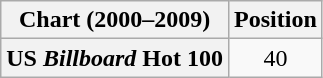<table class="wikitable plainrowheaders" style="text-align:center">
<tr>
<th scope="col">Chart (2000–2009)</th>
<th scope="col">Position</th>
</tr>
<tr>
<th scope="row">US <em>Billboard</em> Hot 100</th>
<td>40</td>
</tr>
</table>
